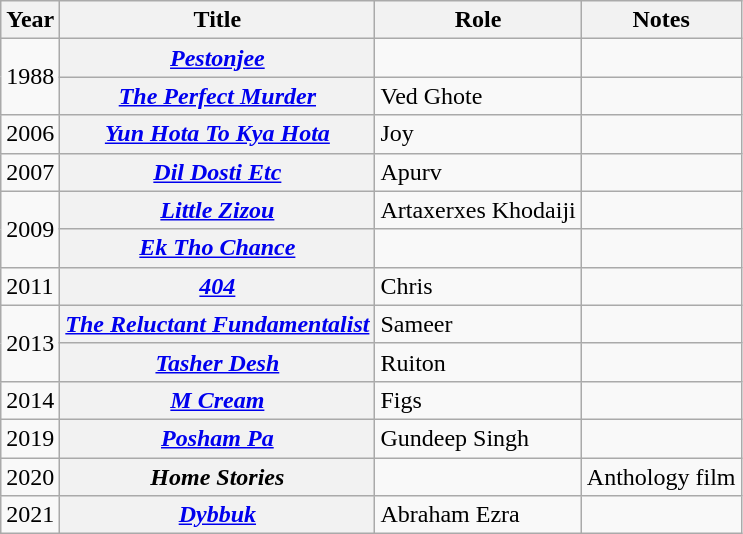<table class="wikitable sortable plainrowheaders">
<tr>
<th>Year</th>
<th>Title</th>
<th>Role</th>
<th>Notes</th>
</tr>
<tr>
<td rowspan=2>1988</td>
<th scope="row"><em><a href='#'>Pestonjee</a></em></th>
<td></td>
<td></td>
</tr>
<tr>
<th scope="row"><em><a href='#'>The Perfect Murder</a></em></th>
<td>Ved Ghote</td>
<td></td>
</tr>
<tr>
<td>2006</td>
<th scope="row"><em><a href='#'>Yun Hota To Kya Hota</a></em></th>
<td>Joy</td>
<td></td>
</tr>
<tr>
<td>2007</td>
<th scope="row"><em><a href='#'>Dil Dosti Etc</a></em></th>
<td>Apurv</td>
<td></td>
</tr>
<tr>
<td rowspan=2>2009</td>
<th scope="row"><em><a href='#'>Little Zizou</a></em></th>
<td>Artaxerxes Khodaiji</td>
<td></td>
</tr>
<tr>
<th scope="row"><em><a href='#'>Ek Tho Chance</a></em></th>
<td></td>
<td></td>
</tr>
<tr>
<td>2011</td>
<th scope="row"><em><a href='#'>404</a></em></th>
<td>Chris</td>
<td></td>
</tr>
<tr>
<td rowspan="2">2013</td>
<th scope="row"><em><a href='#'>The Reluctant Fundamentalist</a></em></th>
<td>Sameer</td>
<td></td>
</tr>
<tr>
<th scope="row"><em><a href='#'>Tasher Desh</a></em></th>
<td>Ruiton</td>
<td></td>
</tr>
<tr>
<td>2014</td>
<th scope="row"><em><a href='#'>M Cream</a></em></th>
<td>Figs</td>
<td></td>
</tr>
<tr>
<td>2019</td>
<th scope="row"><em><a href='#'>Posham Pa</a></em></th>
<td>Gundeep Singh</td>
<td></td>
</tr>
<tr>
<td>2020</td>
<th scope="row"><em>Home Stories</em></th>
<td></td>
<td>Anthology film</td>
</tr>
<tr>
<td>2021</td>
<th scope="row"><em><a href='#'>Dybbuk</a></em></th>
<td>Abraham Ezra</td>
<td></td>
</tr>
</table>
